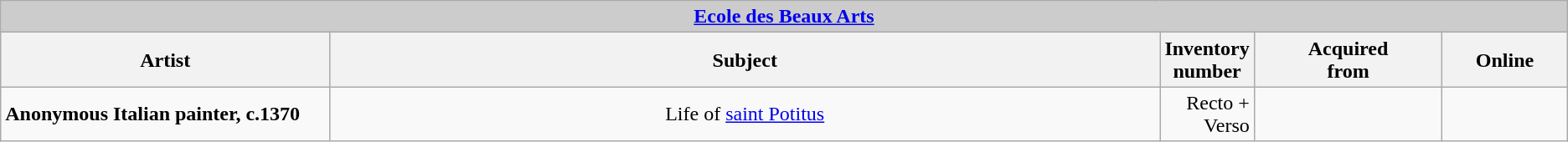<table class="wikitable">
<tr>
<td colspan="5" align="center" bgcolor="#CCCCCC"><strong><a href='#'>Ecole des Beaux Arts</a></strong></td>
</tr>
<tr>
<th width="21%">Artist</th>
<th width="53%">Subject</th>
<th width="6%">Inventory<br>number</th>
<th width="12%">Acquired<br>from</th>
<th>Online<br></th>
</tr>
<tr>
<td align="left"><strong>Anonymous Italian painter, c.1370</strong></td>
<td align="center">Life of <a href='#'>saint Potitus</a></td>
<td align="right">Recto + Verso</td>
<td align="center"></td>
<td align="right"></td>
</tr>
</table>
